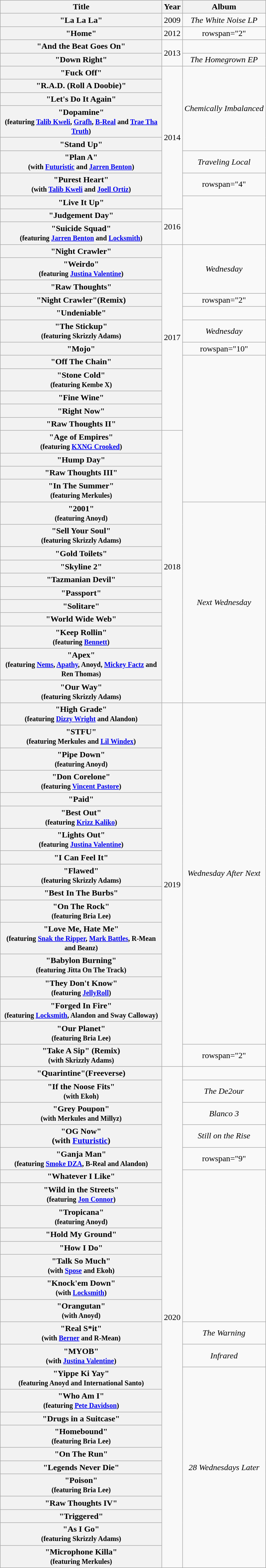<table class="wikitable plainrowheaders" style="text-align:center;">
<tr>
<th scope="col" style="width:19em;">Title</th>
<th scope="col">Year</th>
<th scope="col">Album</th>
</tr>
<tr>
<th scope="row">"La La La"</th>
<td>2009</td>
<td><em>The White Noise LP</em></td>
</tr>
<tr>
<th scope="row">"Home"</th>
<td>2012</td>
<td>rowspan="2" </td>
</tr>
<tr>
<th scope="row">"And the Beat Goes On"</th>
<td rowspan="2">2013</td>
</tr>
<tr>
<th scope="row">"Down Right"</th>
<td><em>The Homegrown EP</em></td>
</tr>
<tr>
<th scope="row">"Fuck Off"</th>
<td rowspan="8">2014</td>
<td rowspan="5"><em>Chemically Imbalanced</em></td>
</tr>
<tr>
<th scope="row">"R.A.D. (Roll A Doobie)"</th>
</tr>
<tr>
<th scope="row">"Let's Do It Again"</th>
</tr>
<tr>
<th scope="row">"Dopamine"<br><small>(featuring <a href='#'>Talib Kweli</a>, <a href='#'>Grafh</a>, <a href='#'>B-Real</a> and <a href='#'>Trae Tha Truth</a>)</small></th>
</tr>
<tr>
<th scope="row">"Stand Up"</th>
</tr>
<tr>
<th scope="row">"Plan A"<br><small>(with <a href='#'>Futuristic</a> and <a href='#'>Jarren Benton</a>)</small></th>
<td><em>Traveling Local</em></td>
</tr>
<tr>
<th scope="row">"Purest Heart"<br><small>(with <a href='#'>Talib Kweli</a> and <a href='#'>Joell Ortiz</a>)</small></th>
<td>rowspan="4" </td>
</tr>
<tr>
<th scope="row">"Live It Up"</th>
</tr>
<tr>
<th scope="row">"Judgement Day"</th>
<td rowspan="2">2016</td>
</tr>
<tr>
<th scope="row">"Suicide Squad"<br><small>(featuring <a href='#'>Jarren Benton</a> and <a href='#'>Locksmith</a>)</small></th>
</tr>
<tr>
<th scope="row">"Night Crawler"</th>
<td rowspan="12">2017</td>
<td rowspan="3"><em>Wednesday</em></td>
</tr>
<tr>
<th scope="row">"Weirdo"<br><small>(featuring <a href='#'>Justina Valentine</a>)</small></th>
</tr>
<tr>
<th scope="row">"Raw Thoughts"</th>
</tr>
<tr>
<th scope="row">"Night Crawler"(Remix)</th>
<td>rowspan="2" </td>
</tr>
<tr>
<th scope="row">"Undeniable"</th>
</tr>
<tr>
<th scope="row">"The Stickup"<br><small>(featuring Skrizzly Adams)</small></th>
<td rowspan="1"><em>Wednesday</em></td>
</tr>
<tr>
<th scope="row">"Mojo"</th>
<td>rowspan="10" </td>
</tr>
<tr>
<th scope="row">"Off The Chain"</th>
</tr>
<tr>
<th scope="row">"Stone Cold"<br><small>(featuring Kembe X)</small></th>
</tr>
<tr>
<th scope="row">"Fine Wine"</th>
</tr>
<tr>
<th scope="row">"Right Now"</th>
</tr>
<tr>
<th scope="row">"Raw Thoughts II"</th>
</tr>
<tr>
<th scope="row">"Age of Empires"<br><small>(featuring <a href='#'>KXNG Crooked</a>)</small></th>
<td rowspan="15">2018</td>
</tr>
<tr>
<th scope="row">"Hump Day"</th>
</tr>
<tr>
<th scope="row">"Raw Thoughts III"</th>
</tr>
<tr>
<th scope="row">"In The Summer"<br><small>(featuring Merkules)</small></th>
</tr>
<tr>
<th scope="row">"2001"<br><small>(featuring Anoyd)</small></th>
<td rowspan="11"><em>Next Wednesday</em></td>
</tr>
<tr>
<th scope="row">"Sell Your Soul"<br><small>(featuring Skrizzly Adams)</small></th>
</tr>
<tr>
<th scope="row">"Gold Toilets"</th>
</tr>
<tr>
<th scope="row">"Skyline 2"</th>
</tr>
<tr>
<th scope="row">"Tazmanian Devil"</th>
</tr>
<tr>
<th scope="row">"Passport"</th>
</tr>
<tr>
<th scope="row">"Solitare"</th>
</tr>
<tr>
<th scope="row">"World Wide Web"</th>
</tr>
<tr>
<th scope="row">"Keep Rollin"<br><small>(featuring <a href='#'>Bennett</a>)</small></th>
</tr>
<tr>
<th scope="row">"Apex"<br><small>(featuring <a href='#'>Nems</a>, <a href='#'>Apathy</a>, Anoyd, <a href='#'>Mickey Factz</a> and Ren Thomas)</small></th>
</tr>
<tr>
<th scope="row">"Our Way"<br><small>(featuring Skrizzly Adams)</small></th>
</tr>
<tr>
<th scope="row">"High Grade"<br><small>(featuring <a href='#'>Dizzy Wright</a> and Alandon)</small></th>
<td rowspan="17">2019</td>
<td rowspan="16"><em>Wednesday After Next</em></td>
</tr>
<tr>
<th scope="row">"STFU"<br><small>(featuring Merkules and <a href='#'>Lil Windex</a>)</small></th>
</tr>
<tr>
<th scope="row">"Pipe Down"<br><small>(featuring Anoyd)</small></th>
</tr>
<tr>
<th scope="row">"Don Corelone"<br><small>(featuring <a href='#'>Vincent Pastore</a>)</small></th>
</tr>
<tr>
<th scope="row">"Paid"</th>
</tr>
<tr>
<th scope="row">"Best Out"<br><small>(featuring <a href='#'>Krizz Kaliko</a>)</small></th>
</tr>
<tr>
<th scope="row">"Lights Out"<br><small>(featuring <a href='#'>Justina Valentine</a>)</small></th>
</tr>
<tr>
<th scope="row">"I Can Feel It"</th>
</tr>
<tr>
<th scope="row">"Flawed"<br><small>(featuring Skrizzly Adams)</small></th>
</tr>
<tr>
<th scope="row">"Best In The Burbs"</th>
</tr>
<tr>
<th scope="row">"On The Rock"<br><small>(featuring Bria Lee)</small></th>
</tr>
<tr>
<th scope="row">"Love Me, Hate Me"<br><small>(featuring <a href='#'>Snak the Ripper</a>, <a href='#'>Mark Battles</a>, R-Mean and Beanz)</small></th>
</tr>
<tr>
<th scope="row">"Babylon Burning"<br><small>(featuring Jitta On The Track)</small></th>
</tr>
<tr>
<th scope="row">"They Don't Know"<br><small>(featuring <a href='#'>JellyRoll</a>)</small></th>
</tr>
<tr>
<th scope="row">"Forged In Fire"<br><small>(featuring <a href='#'>Locksmith</a>, Alandon and Sway Calloway)</small></th>
</tr>
<tr>
<th scope="row">"Our Planet"<br><small>(featuring Bria Lee)</small></th>
</tr>
<tr>
<th scope="row">"Take A Sip" (Remix)<br><small>(with Skrizzly Adams)</small></th>
<td>rowspan="2"  </td>
</tr>
<tr>
<th scope="row">"Quarintine"(Freeverse)</th>
<td rowspan="27">2020</td>
</tr>
<tr>
<th scope="row">"If the Noose Fits"<br><small>(with Ekoh)</small></th>
<td><em>The De2our</em></td>
</tr>
<tr>
<th scope="row">"Grey Poupon"<br><small>(with Merkules and Millyz)</small></th>
<td><em>Blanco 3</em></td>
</tr>
<tr>
<th scope="row">"OG Now"<br><span>(with <a href='#'>Futuristic</a>)</span></th>
<td><em>Still on the Rise</em></td>
</tr>
<tr>
<th scope="row">"Ganja Man"<br><small>(featuring <a href='#'>Smoke DZA</a>, B-Real and Alandon)</small></th>
<td>rowspan="9"  </td>
</tr>
<tr>
<th scope="row">"Whatever I Like"</th>
</tr>
<tr>
<th scope="row">"Wild in the Streets"<br><small>(featuring <a href='#'>Jon Connor</a>)</small></th>
</tr>
<tr>
<th scope="row">"Tropicana"<br><small>(featuring Anoyd)</small></th>
</tr>
<tr>
<th scope="row">"Hold My Ground"</th>
</tr>
<tr>
<th scope="row">"How I Do"</th>
</tr>
<tr>
<th scope="row">"Talk So Much"<br><small>(with <a href='#'>Spose</a> and Ekoh)</small></th>
</tr>
<tr>
<th scope="row">"Knock'em Down"<br><small>(with <a href='#'>Locksmith</a>)</small></th>
</tr>
<tr>
<th scope="row">"Orangutan"<br><small>(with Anoyd)</small></th>
</tr>
<tr>
<th scope="row">"Real S*it"<br><small>(with <a href='#'>Berner</a> and R-Mean)</small></th>
<td><em>The Warning</em></td>
</tr>
<tr>
<th scope="row">"MYOB"<br><small>(with <a href='#'>Justina Valentine</a>)</small></th>
<td><em>Infrared</em></td>
</tr>
<tr>
<th scope="row">"Yippe Ki Yay"<br><small>(featuring Anoyd and International Santo)</small></th>
<td rowspan="11"><em>28 Wednesdays Later</em></td>
</tr>
<tr>
<th scope="row">"Who Am I"<br><small>(featuring <a href='#'>Pete Davidson</a>)</small></th>
</tr>
<tr>
<th scope="row">"Drugs in a Suitcase"</th>
</tr>
<tr>
<th scope="row">"Homebound"<br><small>(featuring Bria Lee)</small></th>
</tr>
<tr>
<th scope="row">"On The Run"</th>
</tr>
<tr>
<th scope="row">"Legends Never Die"</th>
</tr>
<tr>
<th scope="row">"Poison"<br><small>(featuring Bria Lee)</small></th>
</tr>
<tr>
<th scope="row">"Raw Thoughts IV"</th>
</tr>
<tr>
<th scope="row">"Triggered"</th>
</tr>
<tr>
<th scope="row">"As I Go"<br><small>(featuring Skrizzly Adams)</small></th>
</tr>
<tr>
<th scope="row">"Microphone Killa"<br><small>(featuring Merkules)</small></th>
</tr>
</table>
